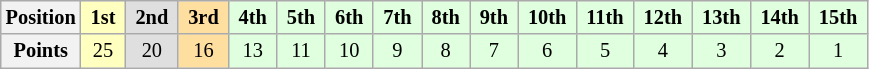<table class="wikitable" style="font-size:85%; text-align:center">
<tr>
<th>Position</th>
<td style="background:#ffffbf;"> <strong>1st</strong> </td>
<td style="background:#dfdfdf;"> <strong>2nd</strong> </td>
<td style="background:#ffdf9f;"> <strong>3rd</strong> </td>
<td style="background:#dfffdf;"> <strong>4th</strong> </td>
<td style="background:#dfffdf;"> <strong>5th</strong> </td>
<td style="background:#dfffdf;"> <strong>6th</strong> </td>
<td style="background:#dfffdf;"> <strong>7th</strong> </td>
<td style="background:#dfffdf;"> <strong>8th</strong> </td>
<td style="background:#dfffdf;"> <strong>9th</strong> </td>
<td style="background:#dfffdf;"> <strong>10th</strong> </td>
<td style="background:#dfffdf;"> <strong>11th</strong> </td>
<td style="background:#dfffdf;"> <strong>12th</strong> </td>
<td style="background:#dfffdf;"> <strong>13th</strong> </td>
<td style="background:#dfffdf;"> <strong>14th</strong> </td>
<td style="background:#dfffdf;"> <strong>15th</strong> </td>
</tr>
<tr>
<th>Points</th>
<td style="background:#ffffbf;">25</td>
<td style="background:#dfdfdf;">20</td>
<td style="background:#ffdf9f;">16</td>
<td style="background:#dfffdf;">13</td>
<td style="background:#dfffdf;">11</td>
<td style="background:#dfffdf;">10</td>
<td style="background:#dfffdf;">9</td>
<td style="background:#dfffdf;">8</td>
<td style="background:#dfffdf;">7</td>
<td style="background:#dfffdf;">6</td>
<td style="background:#dfffdf;">5</td>
<td style="background:#dfffdf;">4</td>
<td style="background:#dfffdf;">3</td>
<td style="background:#dfffdf;">2</td>
<td style="background:#dfffdf;">1</td>
</tr>
</table>
